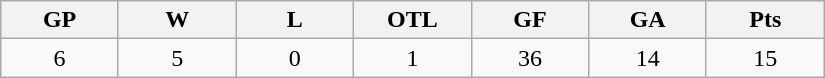<table class="wikitable sortable">
<tr>
<th bgcolor="#DDDDFF" width="7.5%" title="Games played" class="unsortable">GP</th>
<th bgcolor="#DDDDFF" width="7.5%" title="Wins">W</th>
<th bgcolor="#DDDDFF" width="7.5%" title="Losses">L</th>
<th bgcolor="#DDDDFF" width="7.5%" title="Ties">OTL</th>
<th bgcolor="#DDDDFF" width="7.5%" title="Goals for">GF</th>
<th bgcolor="#DDDDFF" width="7.5%" title="Goals against">GA</th>
<th bgcolor="#DDDDFF" width="7.5%" title="Points">Pts</th>
</tr>
<tr align=center>
<td>6</td>
<td>5</td>
<td>0</td>
<td>1</td>
<td>36</td>
<td>14</td>
<td>15</td>
</tr>
</table>
